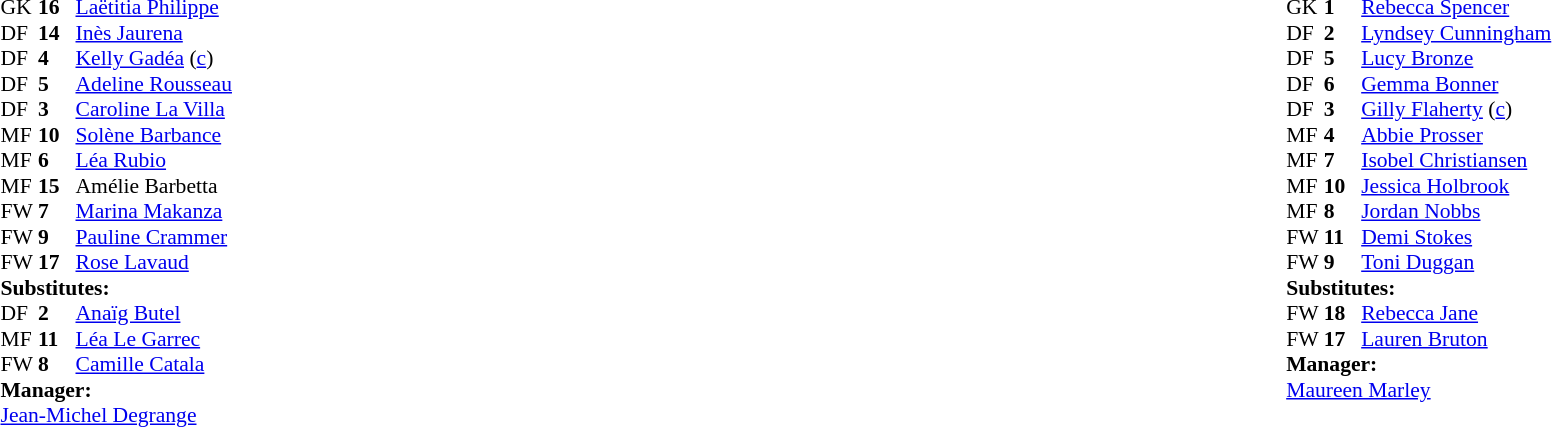<table width="100%">
<tr>
<td valign="top" width="50%"><br><table style="font-size: 90%" cellspacing="0" cellpadding="0">
<tr>
<th width="25"></th>
<th width="25"></th>
</tr>
<tr>
<td>GK</td>
<td><strong>16</strong></td>
<td><a href='#'>Laëtitia Philippe</a></td>
</tr>
<tr>
<td>DF</td>
<td><strong>14</strong></td>
<td><a href='#'>Inès Jaurena</a></td>
</tr>
<tr>
<td>DF</td>
<td><strong>4</strong></td>
<td><a href='#'>Kelly Gadéa</a> (<a href='#'>c</a>)</td>
</tr>
<tr>
<td>DF</td>
<td><strong>5</strong></td>
<td><a href='#'>Adeline Rousseau</a></td>
</tr>
<tr>
<td>DF</td>
<td><strong>3</strong></td>
<td><a href='#'>Caroline La Villa</a></td>
</tr>
<tr>
<td>MF</td>
<td><strong>10</strong></td>
<td><a href='#'>Solène Barbance</a></td>
<td></td>
<td></td>
</tr>
<tr>
<td>MF</td>
<td><strong>6</strong></td>
<td><a href='#'>Léa Rubio</a></td>
</tr>
<tr>
<td>MF</td>
<td><strong>15</strong></td>
<td>Amélie Barbetta</td>
</tr>
<tr>
<td>FW</td>
<td><strong>7</strong></td>
<td><a href='#'>Marina Makanza</a></td>
<td></td>
<td></td>
</tr>
<tr>
<td>FW</td>
<td><strong>9</strong></td>
<td><a href='#'>Pauline Crammer</a></td>
<td></td>
<td></td>
</tr>
<tr>
<td>FW</td>
<td><strong>17</strong></td>
<td><a href='#'>Rose Lavaud</a></td>
</tr>
<tr>
<td colspan=3><strong>Substitutes:</strong></td>
</tr>
<tr>
<td>DF</td>
<td><strong>2</strong></td>
<td><a href='#'>Anaïg Butel</a></td>
<td></td>
<td></td>
</tr>
<tr>
<td>MF</td>
<td><strong>11</strong></td>
<td><a href='#'>Léa Le Garrec</a></td>
<td></td>
<td></td>
</tr>
<tr>
<td>FW</td>
<td><strong>8</strong></td>
<td><a href='#'>Camille Catala</a></td>
<td></td>
<td></td>
</tr>
<tr>
<td colspan=3><strong>Manager:</strong></td>
</tr>
<tr>
<td colspan="4"> <a href='#'>Jean-Michel Degrange</a></td>
</tr>
</table>
</td>
<td valign="top"></td>
<td valign="top" width="50%"><br><table style="font-size: 90%" cellspacing="0" cellpadding="0" align="center">
<tr>
<th width="25"></th>
<th width="25"></th>
</tr>
<tr>
<td>GK</td>
<td><strong>1</strong></td>
<td><a href='#'>Rebecca Spencer</a></td>
</tr>
<tr>
<td>DF</td>
<td><strong>2</strong></td>
<td><a href='#'>Lyndsey Cunningham</a></td>
</tr>
<tr>
<td>DF</td>
<td><strong>5</strong></td>
<td><a href='#'>Lucy Bronze</a></td>
</tr>
<tr>
<td>DF</td>
<td><strong>6</strong></td>
<td><a href='#'>Gemma Bonner</a></td>
</tr>
<tr>
<td>DF</td>
<td><strong>3</strong></td>
<td><a href='#'>Gilly Flaherty</a> (<a href='#'>c</a>)</td>
<td></td>
<td></td>
</tr>
<tr>
<td>MF</td>
<td><strong>4</strong></td>
<td><a href='#'>Abbie Prosser</a></td>
</tr>
<tr>
<td>MF</td>
<td><strong>7</strong></td>
<td><a href='#'>Isobel Christiansen</a></td>
<td></td>
<td></td>
</tr>
<tr>
<td>MF</td>
<td><strong>10</strong></td>
<td><a href='#'>Jessica Holbrook</a></td>
</tr>
<tr>
<td>MF</td>
<td><strong>8</strong></td>
<td><a href='#'>Jordan Nobbs</a></td>
</tr>
<tr>
<td>FW</td>
<td><strong>11</strong></td>
<td><a href='#'>Demi Stokes</a></td>
</tr>
<tr>
<td>FW</td>
<td><strong>9</strong></td>
<td><a href='#'>Toni Duggan</a></td>
</tr>
<tr>
<td colspan=3><strong>Substitutes:</strong></td>
</tr>
<tr>
<td>FW</td>
<td><strong>18</strong></td>
<td><a href='#'>Rebecca Jane</a></td>
<td></td>
<td></td>
</tr>
<tr>
<td>FW</td>
<td><strong>17</strong></td>
<td><a href='#'>Lauren Bruton</a></td>
<td></td>
<td></td>
</tr>
<tr>
<td colspan=3><strong>Manager:</strong></td>
</tr>
<tr>
<td colspan="4"> <a href='#'>Maureen Marley</a></td>
</tr>
<tr>
</tr>
</table>
</td>
</tr>
</table>
